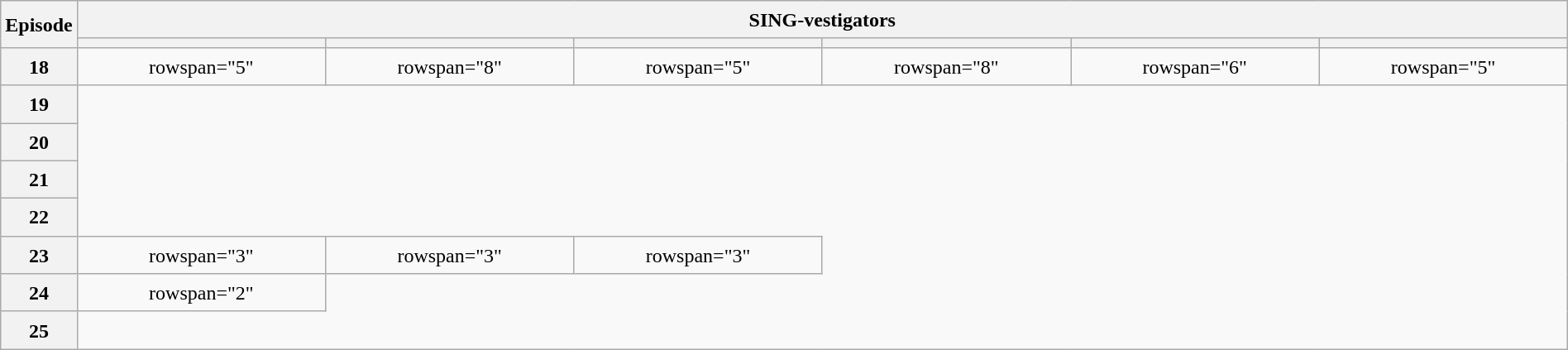<table class="wikitable plainrowheaders mw-collapsible" style="text-align:center; line-height:23px; width:100%;">
<tr>
<th rowspan="2" width="1%">Episode</th>
<th colspan="6">SING-vestigators</th>
</tr>
<tr>
<th width="16%"></th>
<th width="16%"></th>
<th width="16%"></th>
<th width="16%"></th>
<th width="16%"></th>
<th width="16%"></th>
</tr>
<tr>
<th>18</th>
<td>rowspan="5" </td>
<td>rowspan="8" </td>
<td>rowspan="5" </td>
<td>rowspan="8" </td>
<td>rowspan="6" </td>
<td>rowspan="5" </td>
</tr>
<tr>
<th>19</th>
</tr>
<tr>
<th>20</th>
</tr>
<tr>
<th>21</th>
</tr>
<tr>
<th>22</th>
</tr>
<tr>
<th>23</th>
<td>rowspan="3" </td>
<td>rowspan="3" </td>
<td>rowspan="3" </td>
</tr>
<tr>
<th>24</th>
<td>rowspan="2" </td>
</tr>
<tr>
<th>25</th>
</tr>
</table>
